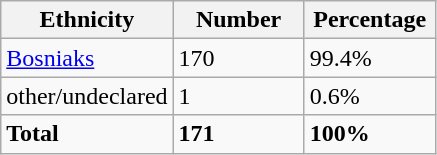<table class="wikitable">
<tr>
<th width="100px">Ethnicity</th>
<th width="80px">Number</th>
<th width="80px">Percentage</th>
</tr>
<tr>
<td><a href='#'>Bosniaks</a></td>
<td>170</td>
<td>99.4%</td>
</tr>
<tr>
<td>other/undeclared</td>
<td>1</td>
<td>0.6%</td>
</tr>
<tr>
<td><strong>Total</strong></td>
<td><strong>171</strong></td>
<td><strong>100%</strong></td>
</tr>
</table>
